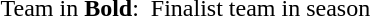<table>
<tr>
<td>Team in <strong>Bold</strong>:</td>
<td></td>
<td>Finalist team in season</td>
</tr>
</table>
